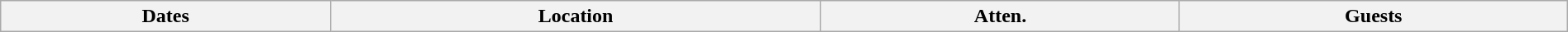<table class="wikitable" width="100%">
<tr>
<th>Dates</th>
<th>Location</th>
<th>Atten.</th>
<th>Guests<br>





</th>
</tr>
</table>
